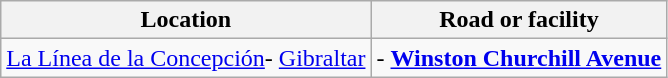<table class="wikitable">
<tr>
<th>Location</th>
<th>Road or facility</th>
</tr>
<tr>
<td> <a href='#'>La Línea de la Concepción</a>- <a href='#'>Gibraltar</a></td>
<td> - <strong><a href='#'>Winston Churchill Avenue</a></strong></td>
</tr>
</table>
